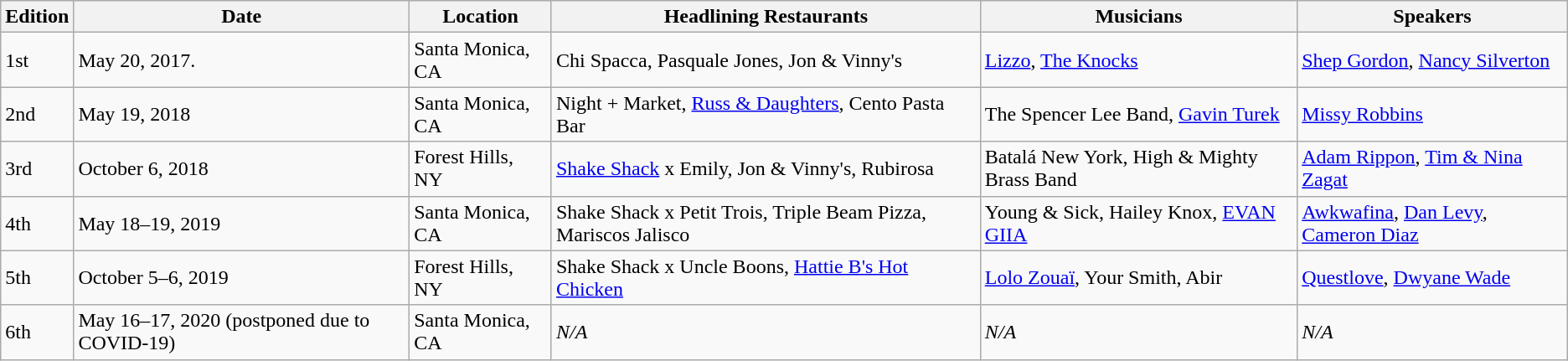<table class="wikitable">
<tr>
<th>Edition</th>
<th>Date</th>
<th>Location</th>
<th>Headlining Restaurants</th>
<th>Musicians</th>
<th>Speakers</th>
</tr>
<tr>
<td>1st</td>
<td>May 20, 2017.</td>
<td>Santa Monica, CA</td>
<td>Chi Spacca, Pasquale Jones, Jon & Vinny's</td>
<td><a href='#'>Lizzo</a>, <a href='#'>The Knocks</a></td>
<td><a href='#'>Shep Gordon</a>, <a href='#'>Nancy Silverton</a></td>
</tr>
<tr>
<td>2nd</td>
<td>May 19, 2018</td>
<td>Santa Monica, CA</td>
<td>Night + Market, <a href='#'>Russ & Daughters</a>, Cento Pasta Bar</td>
<td>The Spencer Lee Band, <a href='#'>Gavin Turek</a></td>
<td><a href='#'>Missy Robbins</a></td>
</tr>
<tr>
<td>3rd</td>
<td>October 6, 2018</td>
<td>Forest Hills, NY</td>
<td><a href='#'>Shake Shack</a> x Emily, Jon & Vinny's, Rubirosa</td>
<td>Batalá New York, High & Mighty Brass Band</td>
<td><a href='#'>Adam Rippon</a>, <a href='#'>Tim & Nina Zagat</a></td>
</tr>
<tr>
<td>4th</td>
<td>May 18–19, 2019</td>
<td>Santa Monica, CA</td>
<td>Shake Shack x Petit Trois, Triple Beam Pizza, Mariscos Jalisco</td>
<td>Young & Sick, Hailey Knox, <a href='#'>EVAN GIIA</a></td>
<td><a href='#'>Awkwafina</a>, <a href='#'>Dan Levy</a>, <a href='#'>Cameron Diaz</a></td>
</tr>
<tr>
<td>5th</td>
<td>October 5–6, 2019</td>
<td>Forest Hills, NY</td>
<td>Shake Shack x Uncle Boons, <a href='#'>Hattie B's Hot Chicken</a></td>
<td><a href='#'>Lolo Zouaï</a>, Your Smith, Abir</td>
<td><a href='#'>Questlove</a>, <a href='#'>Dwyane Wade</a></td>
</tr>
<tr>
<td>6th</td>
<td>May 16–17, 2020 (postponed due to COVID-19)</td>
<td>Santa Monica, CA</td>
<td><em>N/A</em></td>
<td><em>N/A</em></td>
<td><em>N/A</em></td>
</tr>
</table>
